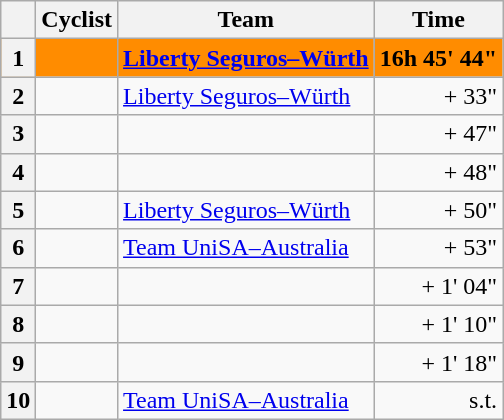<table class="wikitable">
<tr>
<th></th>
<th>Cyclist</th>
<th>Team</th>
<th>Time</th>
</tr>
<tr style="background:#ff8c00;">
<th>1</th>
<td><strong></strong></td>
<td><strong><a href='#'>Liberty Seguros–Würth</a></strong></td>
<td align="right"><strong>16h 45' 44"</strong></td>
</tr>
<tr>
<th>2</th>
<td></td>
<td><a href='#'>Liberty Seguros–Würth</a></td>
<td align="right">+ 33"</td>
</tr>
<tr>
<th>3</th>
<td></td>
<td></td>
<td align="right">+ 47"</td>
</tr>
<tr>
<th>4</th>
<td></td>
<td></td>
<td align="right">+ 48"</td>
</tr>
<tr>
<th>5</th>
<td></td>
<td><a href='#'>Liberty Seguros–Würth</a></td>
<td align="right">+ 50"</td>
</tr>
<tr>
<th>6</th>
<td></td>
<td><a href='#'>Team UniSA–Australia</a></td>
<td align="right">+ 53"</td>
</tr>
<tr>
<th>7</th>
<td></td>
<td></td>
<td align="right">+ 1' 04"</td>
</tr>
<tr>
<th>8</th>
<td></td>
<td></td>
<td align="right">+ 1' 10"</td>
</tr>
<tr>
<th>9</th>
<td></td>
<td></td>
<td align="right">+ 1' 18"</td>
</tr>
<tr>
<th>10</th>
<td></td>
<td><a href='#'>Team UniSA–Australia</a></td>
<td align="right">s.t.</td>
</tr>
</table>
